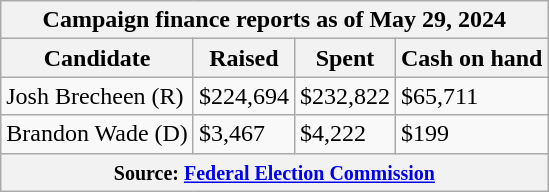<table class="wikitable sortable">
<tr>
<th colspan=4>Campaign finance reports as of May 29, 2024</th>
</tr>
<tr style="text-align:center;">
<th>Candidate</th>
<th>Raised</th>
<th>Spent</th>
<th>Cash on hand</th>
</tr>
<tr>
<td>Josh Brecheen (R)</td>
<td>$224,694</td>
<td>$232,822</td>
<td>$65,711</td>
</tr>
<tr>
<td>Brandon Wade (D)</td>
<td>$3,467</td>
<td>$4,222</td>
<td>$199</td>
</tr>
<tr>
<th colspan="4"><small>Source: <a href='#'>Federal Election Commission</a></small></th>
</tr>
</table>
